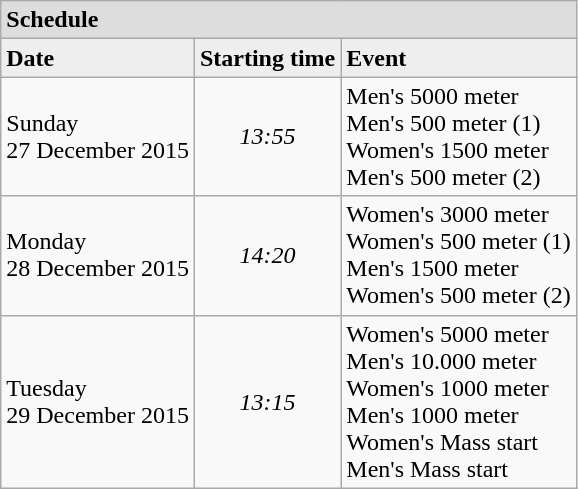<table class="wikitable">
<tr align=left bgcolor=#DDDDDD>
<td colspan=3><strong>Schedule</strong></td>
</tr>
<tr align=left bgcolor=#EEEEEE>
<td><strong>Date</strong></td>
<td><strong>Starting time</strong></td>
<td><strong>Event</strong></td>
</tr>
<tr>
<td>Sunday <br> 27 December 2015</td>
<td style="text-align:center"><em>13:55</em></td>
<td>Men's 5000 meter <br> Men's 500 meter (1) <br> Women's 1500 meter <br> Men's 500 meter (2)</td>
</tr>
<tr>
<td>Monday <br> 28 December 2015</td>
<td style="text-align:center"><em>14:20</em></td>
<td>Women's 3000 meter <br> Women's 500 meter (1) <br> Men's 1500 meter <br> Women's 500 meter (2)</td>
</tr>
<tr>
<td>Tuesday <br> 29 December 2015</td>
<td style="text-align:center"><em>13:15</em></td>
<td>Women's 5000 meter <br> Men's 10.000 meter <br> Women's 1000 meter <br> Men's 1000 meter <br> Women's Mass start <br> Men's Mass start</td>
</tr>
</table>
